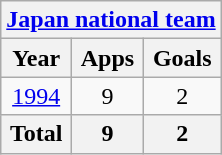<table class="wikitable" style="text-align:center">
<tr>
<th colspan=3><a href='#'>Japan national team</a></th>
</tr>
<tr>
<th>Year</th>
<th>Apps</th>
<th>Goals</th>
</tr>
<tr>
<td><a href='#'>1994</a></td>
<td>9</td>
<td>2</td>
</tr>
<tr>
<th>Total</th>
<th>9</th>
<th>2</th>
</tr>
</table>
